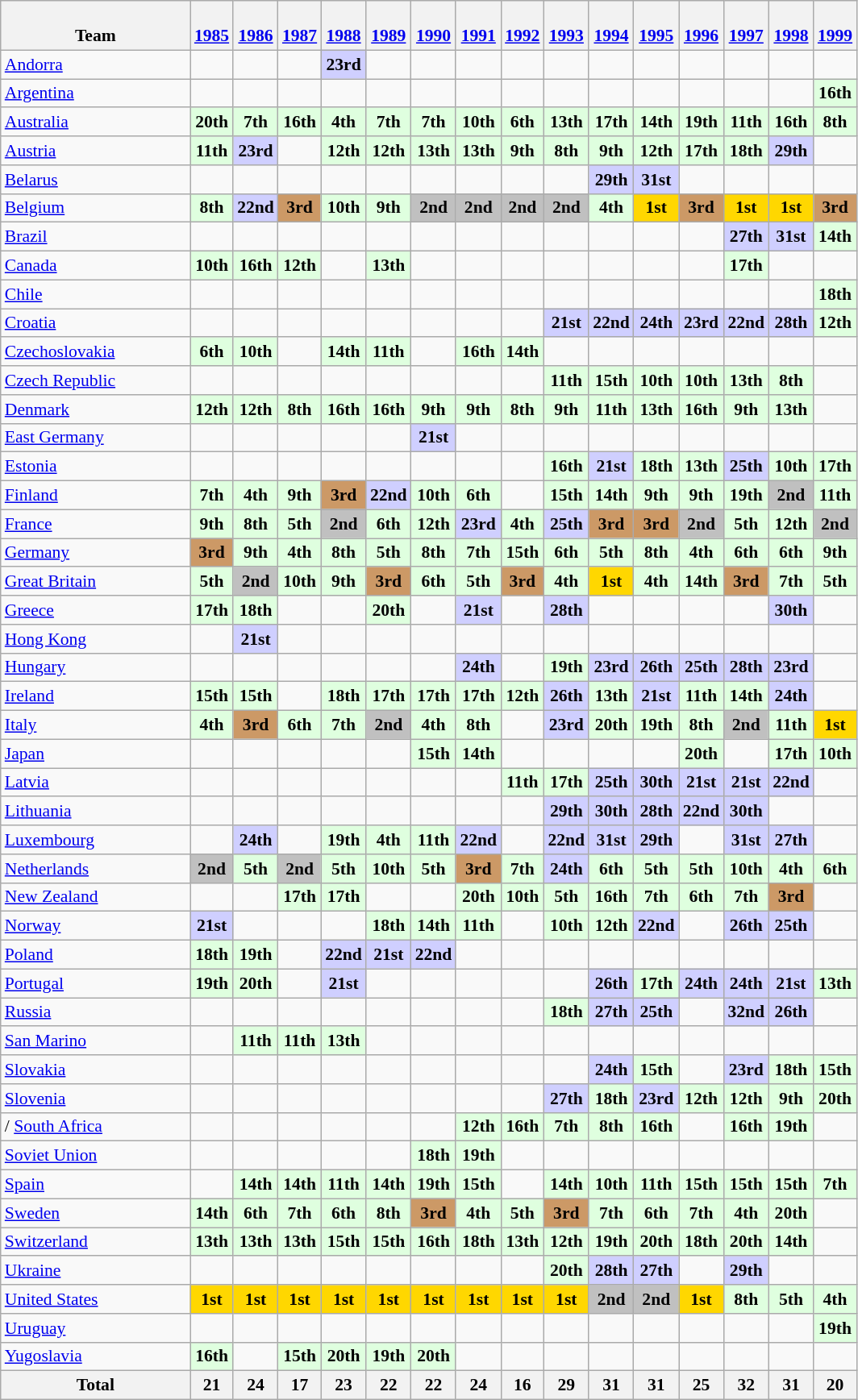<table class="wikitable" style="text-align:center; font-size:90%">
<tr valign="bottom">
<th width=150>Team</th>
<th><br><a href='#'>1985</a></th>
<th><br><a href='#'>1986</a></th>
<th><br><a href='#'>1987</a></th>
<th><br><a href='#'>1988</a></th>
<th><br><a href='#'>1989</a></th>
<th><br><a href='#'>1990</a></th>
<th><br><a href='#'>1991</a></th>
<th><br><a href='#'>1992</a></th>
<th><br><a href='#'>1993</a></th>
<th><br><a href='#'>1994</a></th>
<th><br><a href='#'>1995</a></th>
<th><br><a href='#'>1996</a></th>
<th><br><a href='#'>1997</a></th>
<th><br><a href='#'>1998</a></th>
<th><br><a href='#'>1999</a></th>
</tr>
<tr>
<td align=left> <a href='#'>Andorra</a></td>
<td></td>
<td></td>
<td></td>
<td style="background:#CFCFFF;"><strong>23rd</strong></td>
<td></td>
<td></td>
<td></td>
<td></td>
<td></td>
<td></td>
<td></td>
<td></td>
<td></td>
<td></td>
<td></td>
</tr>
<tr>
<td align=left> <a href='#'>Argentina</a></td>
<td></td>
<td></td>
<td></td>
<td></td>
<td></td>
<td></td>
<td></td>
<td></td>
<td></td>
<td></td>
<td></td>
<td></td>
<td></td>
<td></td>
<td style="background:#DFFFDF;"><strong>16th</strong></td>
</tr>
<tr>
<td align=left> <a href='#'>Australia</a></td>
<td style="background:#DFFFDF;"><strong>20th</strong></td>
<td style="background:#DFFFDF;"><strong>7th</strong></td>
<td style="background:#DFFFDF;"><strong>16th</strong></td>
<td style="background:#DFFFDF;"><strong>4th</strong></td>
<td style="background:#DFFFDF;"><strong>7th</strong></td>
<td style="background:#DFFFDF;"><strong>7th</strong></td>
<td style="background:#DFFFDF;"><strong>10th</strong></td>
<td style="background:#DFFFDF;"><strong>6th</strong></td>
<td style="background:#DFFFDF;"><strong>13th</strong></td>
<td style="background:#DFFFDF;"><strong>17th</strong></td>
<td style="background:#DFFFDF;"><strong>14th</strong></td>
<td style="background:#DFFFDF;"><strong>19th</strong></td>
<td style="background:#DFFFDF;"><strong>11th</strong></td>
<td style="background:#DFFFDF;"><strong>16th</strong></td>
<td style="background:#DFFFDF;"><strong>8th</strong></td>
</tr>
<tr>
<td align=left> <a href='#'>Austria</a></td>
<td style="background:#DFFFDF;"><strong>11th</strong></td>
<td style="background:#CFCFFF;"><strong>23rd</strong></td>
<td></td>
<td style="background:#DFFFDF;"><strong>12th</strong></td>
<td style="background:#DFFFDF;"><strong>12th</strong></td>
<td style="background:#DFFFDF;"><strong>13th</strong></td>
<td style="background:#DFFFDF;"><strong>13th</strong></td>
<td style="background:#DFFFDF;"><strong>9th</strong></td>
<td style="background:#DFFFDF;"><strong>8th</strong></td>
<td style="background:#DFFFDF;"><strong>9th</strong></td>
<td style="background:#DFFFDF;"><strong>12th</strong></td>
<td style="background:#DFFFDF;"><strong>17th</strong></td>
<td style="background:#DFFFDF;"><strong>18th</strong></td>
<td style="background:#CFCFFF;"><strong>29th</strong></td>
<td></td>
</tr>
<tr>
<td align=left> <a href='#'>Belarus</a></td>
<td></td>
<td></td>
<td></td>
<td></td>
<td></td>
<td></td>
<td></td>
<td></td>
<td></td>
<td style="background:#CFCFFF;"><strong>29th</strong></td>
<td style="background:#CFCFFF;"><strong>31st</strong></td>
<td></td>
<td></td>
<td></td>
<td></td>
</tr>
<tr>
<td align=left> <a href='#'>Belgium</a></td>
<td style="background:#DFFFDF;"><strong>8th</strong></td>
<td style="background:#CFCFFF;"><strong>22nd</strong></td>
<td bgcolor=#cc9966><strong>3rd</strong></td>
<td style="background:#DFFFDF;"><strong>10th</strong></td>
<td style="background:#DFFFDF;"><strong>9th</strong></td>
<td bgcolor=silver><strong>2nd</strong></td>
<td bgcolor=silver><strong>2nd</strong></td>
<td bgcolor=silver><strong>2nd</strong></td>
<td bgcolor=silver><strong>2nd</strong></td>
<td style="background:#DFFFDF;"><strong>4th</strong></td>
<td bgcolor=gold><strong>1st</strong></td>
<td bgcolor=#cc9966><strong>3rd</strong></td>
<td bgcolor=gold><strong>1st</strong></td>
<td bgcolor=gold><strong>1st</strong></td>
<td bgcolor=#cc9966><strong>3rd</strong></td>
</tr>
<tr>
<td align=left> <a href='#'>Brazil</a></td>
<td></td>
<td></td>
<td></td>
<td></td>
<td></td>
<td></td>
<td></td>
<td></td>
<td></td>
<td></td>
<td></td>
<td></td>
<td style="background:#CFCFFF;"><strong>27th</strong></td>
<td style="background:#CFCFFF;"><strong>31st</strong></td>
<td style="background:#DFFFDF;"><strong>14th</strong></td>
</tr>
<tr>
<td align=left> <a href='#'>Canada</a></td>
<td style="background:#DFFFDF;"><strong>10th</strong></td>
<td style="background:#DFFFDF;"><strong>16th</strong></td>
<td style="background:#DFFFDF;"><strong>12th</strong></td>
<td></td>
<td style="background:#DFFFDF;"><strong>13th</strong></td>
<td></td>
<td></td>
<td></td>
<td></td>
<td></td>
<td></td>
<td></td>
<td style="background:#DFFFDF;"><strong>17th</strong></td>
<td></td>
<td></td>
</tr>
<tr>
<td align=left> <a href='#'>Chile</a></td>
<td></td>
<td></td>
<td></td>
<td></td>
<td></td>
<td></td>
<td></td>
<td></td>
<td></td>
<td></td>
<td></td>
<td></td>
<td></td>
<td></td>
<td style="background:#DFFFDF;"><strong>18th</strong></td>
</tr>
<tr>
<td align=left> <a href='#'>Croatia</a></td>
<td></td>
<td></td>
<td></td>
<td></td>
<td></td>
<td></td>
<td></td>
<td></td>
<td style="background:#CFCFFF;"><strong>21st</strong></td>
<td style="background:#CFCFFF;"><strong>22nd</strong></td>
<td style="background:#CFCFFF;"><strong>24th</strong></td>
<td style="background:#CFCFFF;"><strong>23rd</strong></td>
<td style="background:#CFCFFF;"><strong>22nd</strong></td>
<td style="background:#CFCFFF;"><strong>28th</strong></td>
<td style="background:#DFFFDF;"><strong>12th</strong></td>
</tr>
<tr>
<td align=left> <a href='#'>Czechoslovakia</a></td>
<td style="background:#DFFFDF;"><strong>6th</strong></td>
<td style="background:#DFFFDF;"><strong>10th</strong></td>
<td></td>
<td style="background:#DFFFDF;"><strong>14th</strong></td>
<td style="background:#DFFFDF;"><strong>11th</strong></td>
<td></td>
<td style="background:#DFFFDF;"><strong>16th</strong></td>
<td style="background:#DFFFDF;"><strong>14th</strong></td>
<td></td>
<td></td>
<td></td>
<td></td>
<td></td>
<td></td>
<td></td>
</tr>
<tr>
<td align=left> <a href='#'>Czech Republic</a></td>
<td></td>
<td></td>
<td></td>
<td></td>
<td></td>
<td></td>
<td></td>
<td></td>
<td style="background:#DFFFDF;"><strong>11th</strong></td>
<td style="background:#DFFFDF;"><strong>15th</strong></td>
<td style="background:#DFFFDF;"><strong>10th</strong></td>
<td style="background:#DFFFDF;"><strong>10th</strong></td>
<td style="background:#DFFFDF;"><strong>13th</strong></td>
<td style="background:#DFFFDF;"><strong>8th</strong></td>
<td></td>
</tr>
<tr>
<td align=left> <a href='#'>Denmark</a></td>
<td style="background:#DFFFDF;"><strong>12th</strong></td>
<td style="background:#DFFFDF;"><strong>12th</strong></td>
<td style="background:#DFFFDF;"><strong>8th</strong></td>
<td style="background:#DFFFDF;"><strong>16th</strong></td>
<td style="background:#DFFFDF;"><strong>16th</strong></td>
<td style="background:#DFFFDF;"><strong>9th</strong></td>
<td style="background:#DFFFDF;"><strong>9th</strong></td>
<td style="background:#DFFFDF;"><strong>8th</strong></td>
<td style="background:#DFFFDF;"><strong>9th</strong></td>
<td style="background:#DFFFDF;"><strong>11th</strong></td>
<td style="background:#DFFFDF;"><strong>13th</strong></td>
<td style="background:#DFFFDF;"><strong>16th</strong></td>
<td style="background:#DFFFDF;"><strong>9th</strong></td>
<td style="background:#DFFFDF;"><strong>13th</strong></td>
<td></td>
</tr>
<tr>
<td align=left> <a href='#'>East Germany</a></td>
<td></td>
<td></td>
<td></td>
<td></td>
<td></td>
<td style="background:#CFCFFF;"><strong>21st</strong></td>
<td></td>
<td></td>
<td></td>
<td></td>
<td></td>
<td></td>
<td></td>
<td></td>
<td></td>
</tr>
<tr>
<td align=left> <a href='#'>Estonia</a></td>
<td></td>
<td></td>
<td></td>
<td></td>
<td></td>
<td></td>
<td></td>
<td></td>
<td style="background:#DFFFDF;"><strong>16th</strong></td>
<td style="background:#CFCFFF;"><strong>21st</strong></td>
<td style="background:#DFFFDF;"><strong>18th</strong></td>
<td style="background:#DFFFDF;"><strong>13th</strong></td>
<td style="background:#CFCFFF;"><strong>25th</strong></td>
<td style="background:#DFFFDF;"><strong>10th</strong></td>
<td style="background:#DFFFDF;"><strong>17th</strong></td>
</tr>
<tr>
<td align=left> <a href='#'>Finland</a></td>
<td style="background:#DFFFDF;"><strong>7th</strong></td>
<td style="background:#DFFFDF;"><strong>4th</strong></td>
<td style="background:#DFFFDF;"><strong>9th</strong></td>
<td bgcolor=#cc9966><strong>3rd</strong></td>
<td style="background:#CFCFFF;"><strong>22nd</strong></td>
<td style="background:#DFFFDF;"><strong>10th</strong></td>
<td style="background:#DFFFDF;"><strong>6th</strong></td>
<td></td>
<td style="background:#DFFFDF;"><strong>15th</strong></td>
<td style="background:#DFFFDF;"><strong>14th</strong></td>
<td style="background:#DFFFDF;"><strong>9th</strong></td>
<td style="background:#DFFFDF;"><strong>9th</strong></td>
<td style="background:#DFFFDF;"><strong>19th</strong></td>
<td bgcolor=silver><strong>2nd</strong></td>
<td style="background:#DFFFDF;"><strong>11th</strong></td>
</tr>
<tr>
<td align=left> <a href='#'>France</a></td>
<td style="background:#DFFFDF;"><strong>9th</strong></td>
<td style="background:#DFFFDF;"><strong>8th</strong></td>
<td style="background:#DFFFDF;"><strong>5th</strong></td>
<td bgcolor=silver><strong>2nd</strong></td>
<td style="background:#DFFFDF;"><strong>6th</strong></td>
<td style="background:#DFFFDF;"><strong>12th</strong></td>
<td style="background:#CFCFFF;"><strong>23rd</strong></td>
<td style="background:#DFFFDF;"><strong>4th</strong></td>
<td style="background:#CFCFFF;"><strong>25th</strong></td>
<td bgcolor=#cc9966><strong>3rd</strong></td>
<td bgcolor=#cc9966><strong>3rd</strong></td>
<td bgcolor=silver><strong>2nd</strong></td>
<td style="background:#DFFFDF;"><strong>5th</strong></td>
<td style="background:#DFFFDF;"><strong>12th</strong></td>
<td bgcolor=silver><strong>2nd</strong></td>
</tr>
<tr>
<td align=left> <a href='#'>Germany</a></td>
<td bgcolor=#cc9966><strong>3rd</strong></td>
<td style="background:#DFFFDF;"><strong>9th</strong></td>
<td style="background:#DFFFDF;"><strong>4th</strong></td>
<td style="background:#DFFFDF;"><strong>8th</strong></td>
<td style="background:#DFFFDF;"><strong>5th</strong></td>
<td style="background:#DFFFDF;"><strong>8th</strong></td>
<td style="background:#DFFFDF;"><strong>7th</strong></td>
<td style="background:#DFFFDF;"><strong>15th</strong></td>
<td style="background:#DFFFDF;"><strong>6th</strong></td>
<td style="background:#DFFFDF;"><strong>5th</strong></td>
<td style="background:#DFFFDF;"><strong>8th</strong></td>
<td style="background:#DFFFDF;"><strong>4th</strong></td>
<td style="background:#DFFFDF;"><strong>6th</strong></td>
<td style="background:#DFFFDF;"><strong>6th</strong></td>
<td style="background:#DFFFDF;"><strong>9th</strong></td>
</tr>
<tr>
<td align=left> <a href='#'>Great Britain</a></td>
<td style="background:#DFFFDF;"><strong>5th</strong></td>
<td bgcolor=silver><strong>2nd</strong></td>
<td style="background:#DFFFDF;"><strong>10th</strong></td>
<td style="background:#DFFFDF;"><strong>9th</strong></td>
<td bgcolor=#cc9966><strong>3rd</strong></td>
<td style="background:#DFFFDF;"><strong>6th</strong></td>
<td style="background:#DFFFDF;"><strong>5th</strong></td>
<td bgcolor=#cc9966><strong>3rd</strong></td>
<td style="background:#DFFFDF;"><strong>4th</strong></td>
<td bgcolor=gold><strong>1st</strong></td>
<td style="background:#DFFFDF;"><strong>4th</strong></td>
<td style="background:#DFFFDF;"><strong>14th</strong></td>
<td bgcolor=#cc9966><strong>3rd</strong></td>
<td style="background:#DFFFDF;"><strong>7th</strong></td>
<td style="background:#DFFFDF;"><strong>5th</strong></td>
</tr>
<tr>
<td align=left> <a href='#'>Greece</a></td>
<td style="background:#DFFFDF;"><strong>17th</strong></td>
<td style="background:#DFFFDF;"><strong>18th</strong></td>
<td></td>
<td></td>
<td style="background:#DFFFDF;"><strong>20th</strong></td>
<td></td>
<td style="background:#CFCFFF;"><strong>21st</strong></td>
<td></td>
<td style="background:#CFCFFF;"><strong>28th</strong></td>
<td></td>
<td></td>
<td></td>
<td></td>
<td style="background:#CFCFFF;"><strong>30th</strong></td>
<td></td>
</tr>
<tr>
<td align=left> <a href='#'>Hong Kong</a></td>
<td></td>
<td style="background:#CFCFFF;"><strong>21st</strong></td>
<td></td>
<td></td>
<td></td>
<td></td>
<td></td>
<td></td>
<td></td>
<td></td>
<td></td>
<td></td>
<td></td>
<td></td>
<td></td>
</tr>
<tr>
<td align=left> <a href='#'>Hungary</a></td>
<td></td>
<td></td>
<td></td>
<td></td>
<td></td>
<td></td>
<td style="background:#CFCFFF;"><strong>24th</strong></td>
<td></td>
<td style="background:#DFFFDF;"><strong>19th</strong></td>
<td style="background:#CFCFFF;"><strong>23rd</strong></td>
<td style="background:#CFCFFF;"><strong>26th</strong></td>
<td style="background:#CFCFFF;"><strong>25th</strong></td>
<td style="background:#CFCFFF;"><strong>28th</strong></td>
<td style="background:#CFCFFF;"><strong>23rd</strong></td>
<td></td>
</tr>
<tr>
<td align=left> <a href='#'>Ireland</a></td>
<td style="background:#DFFFDF;"><strong>15th</strong></td>
<td style="background:#DFFFDF;"><strong>15th</strong></td>
<td></td>
<td style="background:#DFFFDF;"><strong>18th</strong></td>
<td style="background:#DFFFDF;"><strong>17th</strong></td>
<td style="background:#DFFFDF;"><strong>17th</strong></td>
<td style="background:#DFFFDF;"><strong>17th</strong></td>
<td style="background:#DFFFDF;"><strong>12th</strong></td>
<td style="background:#CFCFFF;"><strong>26th</strong></td>
<td style="background:#DFFFDF;"><strong>13th</strong></td>
<td style="background:#CFCFFF;"><strong>21st</strong></td>
<td style="background:#DFFFDF;"><strong>11th</strong></td>
<td style="background:#DFFFDF;"><strong>14th</strong></td>
<td style="background:#CFCFFF;"><strong>24th</strong></td>
<td></td>
</tr>
<tr>
<td align=left> <a href='#'>Italy</a></td>
<td style="background:#DFFFDF;"><strong>4th</strong></td>
<td bgcolor=#cc9966><strong>3rd</strong></td>
<td style="background:#DFFFDF;"><strong>6th</strong></td>
<td style="background:#DFFFDF;"><strong>7th</strong></td>
<td bgcolor=silver><strong>2nd</strong></td>
<td style="background:#DFFFDF;"><strong>4th</strong></td>
<td style="background:#DFFFDF;"><strong>8th</strong></td>
<td></td>
<td style="background:#CFCFFF;"><strong>23rd</strong></td>
<td style="background:#DFFFDF;"><strong>20th</strong></td>
<td style="background:#DFFFDF;"><strong>19th</strong></td>
<td style="background:#DFFFDF;"><strong>8th</strong></td>
<td bgcolor=silver><strong>2nd</strong></td>
<td style="background:#DFFFDF;"><strong>11th</strong></td>
<td bgcolor=gold><strong>1st</strong></td>
</tr>
<tr>
<td align=left> <a href='#'>Japan</a></td>
<td></td>
<td></td>
<td></td>
<td></td>
<td></td>
<td style="background:#DFFFDF;"><strong>15th</strong></td>
<td style="background:#DFFFDF;"><strong>14th</strong></td>
<td></td>
<td></td>
<td></td>
<td></td>
<td style="background:#DFFFDF;"><strong>20th</strong></td>
<td></td>
<td style="background:#DFFFDF;"><strong>17th</strong></td>
<td style="background:#DFFFDF;"><strong>10th</strong></td>
</tr>
<tr>
<td align=left> <a href='#'>Latvia</a></td>
<td></td>
<td></td>
<td></td>
<td></td>
<td></td>
<td></td>
<td></td>
<td style="background:#DFFFDF;"><strong>11th</strong></td>
<td style="background:#DFFFDF;"><strong>17th</strong></td>
<td style="background:#CFCFFF;"><strong>25th</strong></td>
<td style="background:#CFCFFF;"><strong>30th</strong></td>
<td style="background:#CFCFFF;"><strong>21st</strong></td>
<td style="background:#CFCFFF;"><strong>21st</strong></td>
<td style="background:#CFCFFF;"><strong>22nd</strong></td>
<td></td>
</tr>
<tr>
<td align=left> <a href='#'>Lithuania</a></td>
<td></td>
<td></td>
<td></td>
<td></td>
<td></td>
<td></td>
<td></td>
<td></td>
<td style="background:#CFCFFF;"><strong>29th</strong></td>
<td style="background:#CFCFFF;"><strong>30th</strong></td>
<td style="background:#CFCFFF;"><strong>28th</strong></td>
<td style="background:#CFCFFF;"><strong>22nd</strong></td>
<td style="background:#CFCFFF;"><strong>30th</strong></td>
<td></td>
<td></td>
</tr>
<tr>
<td align=left> <a href='#'>Luxembourg</a></td>
<td></td>
<td style="background:#CFCFFF;"><strong>24th</strong></td>
<td></td>
<td style="background:#DFFFDF;"><strong>19th</strong></td>
<td style="background:#DFFFDF;"><strong>4th</strong></td>
<td style="background:#DFFFDF;"><strong>11th</strong></td>
<td style="background:#CFCFFF;"><strong>22nd</strong></td>
<td></td>
<td style="background:#CFCFFF;"><strong>22nd</strong></td>
<td style="background:#CFCFFF;"><strong>31st</strong></td>
<td style="background:#CFCFFF;"><strong>29th</strong></td>
<td></td>
<td style="background:#CFCFFF;"><strong>31st</strong></td>
<td style="background:#CFCFFF;"><strong>27th</strong></td>
<td></td>
</tr>
<tr>
<td align=left> <a href='#'>Netherlands</a></td>
<td bgcolor=silver><strong>2nd</strong></td>
<td style="background:#DFFFDF;"><strong>5th</strong></td>
<td bgcolor=silver><strong>2nd</strong></td>
<td style="background:#DFFFDF;"><strong>5th</strong></td>
<td style="background:#DFFFDF;"><strong>10th</strong></td>
<td style="background:#DFFFDF;"><strong>5th</strong></td>
<td bgcolor=#cc9966><strong>3rd</strong></td>
<td style="background:#DFFFDF;"><strong>7th</strong></td>
<td style="background:#CFCFFF;"><strong>24th</strong></td>
<td style="background:#DFFFDF;"><strong>6th</strong></td>
<td style="background:#DFFFDF;"><strong>5th</strong></td>
<td style="background:#DFFFDF;"><strong>5th</strong></td>
<td style="background:#DFFFDF;"><strong>10th</strong></td>
<td style="background:#DFFFDF;"><strong>4th</strong></td>
<td style="background:#DFFFDF;"><strong>6th</strong></td>
</tr>
<tr>
<td align=left> <a href='#'>New Zealand</a></td>
<td></td>
<td></td>
<td style="background:#DFFFDF;"><strong>17th</strong></td>
<td style="background:#DFFFDF;"><strong>17th</strong></td>
<td></td>
<td></td>
<td style="background:#DFFFDF;"><strong>20th</strong></td>
<td style="background:#DFFFDF;"><strong>10th</strong></td>
<td style="background:#DFFFDF;"><strong>5th</strong></td>
<td style="background:#DFFFDF;"><strong>16th</strong></td>
<td style="background:#DFFFDF;"><strong>7th</strong></td>
<td style="background:#DFFFDF;"><strong>6th</strong></td>
<td style="background:#DFFFDF;"><strong>7th</strong></td>
<td bgcolor=#cc9966><strong>3rd</strong></td>
<td></td>
</tr>
<tr>
<td align=left> <a href='#'>Norway</a></td>
<td style="background:#CFCFFF;"><strong>21st</strong></td>
<td></td>
<td></td>
<td></td>
<td style="background:#DFFFDF;"><strong>18th</strong></td>
<td style="background:#DFFFDF;"><strong>14th</strong></td>
<td style="background:#DFFFDF;"><strong>11th</strong></td>
<td></td>
<td style="background:#DFFFDF;"><strong>10th</strong></td>
<td style="background:#DFFFDF;"><strong>12th</strong></td>
<td style="background:#CFCFFF;"><strong>22nd</strong></td>
<td></td>
<td style="background:#CFCFFF;"><strong>26th</strong></td>
<td style="background:#CFCFFF;"><strong>25th</strong></td>
<td></td>
</tr>
<tr>
<td align=left> <a href='#'>Poland</a></td>
<td style="background:#DFFFDF;"><strong>18th</strong></td>
<td style="background:#DFFFDF;"><strong>19th</strong></td>
<td></td>
<td style="background:#CFCFFF;"><strong>22nd</strong></td>
<td style="background:#CFCFFF;"><strong>21st</strong></td>
<td style="background:#CFCFFF;"><strong>22nd</strong></td>
<td></td>
<td></td>
<td></td>
<td></td>
<td></td>
<td></td>
<td></td>
<td></td>
<td></td>
</tr>
<tr>
<td align=left> <a href='#'>Portugal</a></td>
<td style="background:#DFFFDF;"><strong>19th</strong></td>
<td style="background:#DFFFDF;"><strong>20th</strong></td>
<td></td>
<td style="background:#CFCFFF;"><strong>21st</strong></td>
<td></td>
<td></td>
<td></td>
<td></td>
<td></td>
<td style="background:#CFCFFF;"><strong>26th</strong></td>
<td style="background:#DFFFDF;"><strong>17th</strong></td>
<td style="background:#CFCFFF;"><strong>24th</strong></td>
<td style="background:#CFCFFF;"><strong>24th</strong></td>
<td style="background:#CFCFFF;"><strong>21st</strong></td>
<td style="background:#DFFFDF;"><strong>13th</strong></td>
</tr>
<tr>
<td align=left> <a href='#'>Russia</a></td>
<td></td>
<td></td>
<td></td>
<td></td>
<td></td>
<td></td>
<td></td>
<td></td>
<td style="background:#DFFFDF;"><strong>18th</strong></td>
<td style="background:#CFCFFF;"><strong>27th</strong></td>
<td style="background:#CFCFFF;"><strong>25th</strong></td>
<td></td>
<td style="background:#CFCFFF;"><strong>32nd</strong></td>
<td style="background:#CFCFFF;"><strong>26th</strong></td>
<td></td>
</tr>
<tr>
<td align=left> <a href='#'>San Marino</a></td>
<td></td>
<td style="background:#DFFFDF;"><strong>11th</strong></td>
<td style="background:#DFFFDF;"><strong>11th</strong></td>
<td style="background:#DFFFDF;"><strong>13th</strong></td>
<td></td>
<td></td>
<td></td>
<td></td>
<td></td>
<td></td>
<td></td>
<td></td>
<td></td>
<td></td>
<td></td>
</tr>
<tr>
<td align=left> <a href='#'>Slovakia</a></td>
<td></td>
<td></td>
<td></td>
<td></td>
<td></td>
<td></td>
<td></td>
<td></td>
<td></td>
<td style="background:#CFCFFF;"><strong>24th</strong></td>
<td style="background:#DFFFDF;"><strong>15th</strong></td>
<td></td>
<td style="background:#CFCFFF;"><strong>23rd</strong></td>
<td style="background:#DFFFDF;"><strong>18th</strong></td>
<td style="background:#DFFFDF;"><strong>15th</strong></td>
</tr>
<tr>
<td align=left> <a href='#'>Slovenia</a></td>
<td></td>
<td></td>
<td></td>
<td></td>
<td></td>
<td></td>
<td></td>
<td></td>
<td style="background:#CFCFFF;"><strong>27th</strong></td>
<td style="background:#DFFFDF;"><strong>18th</strong></td>
<td style="background:#CFCFFF;"><strong>23rd</strong></td>
<td style="background:#DFFFDF;"><strong>12th</strong></td>
<td style="background:#DFFFDF;"><strong>12th</strong></td>
<td style="background:#DFFFDF;"><strong>9th</strong></td>
<td style="background:#DFFFDF;"><strong>20th</strong></td>
</tr>
<tr>
<td align=left>/ <a href='#'>South Africa</a></td>
<td></td>
<td></td>
<td></td>
<td></td>
<td></td>
<td></td>
<td style="background:#DFFFDF;"><strong>12th</strong></td>
<td style="background:#DFFFDF;"><strong>16th</strong></td>
<td style="background:#DFFFDF;"><strong>7th</strong></td>
<td style="background:#DFFFDF;"><strong>8th</strong></td>
<td style="background:#DFFFDF;"><strong>16th</strong></td>
<td></td>
<td style="background:#DFFFDF;"><strong>16th</strong></td>
<td style="background:#DFFFDF;"><strong>19th</strong></td>
<td></td>
</tr>
<tr>
<td align=left> <a href='#'>Soviet Union</a></td>
<td></td>
<td></td>
<td></td>
<td></td>
<td></td>
<td style="background:#DFFFDF;"><strong>18th</strong></td>
<td style="background:#DFFFDF;"><strong>19th</strong></td>
<td></td>
<td></td>
<td></td>
<td></td>
<td></td>
<td></td>
<td></td>
<td></td>
</tr>
<tr>
<td align=left> <a href='#'>Spain</a></td>
<td></td>
<td style="background:#DFFFDF;"><strong>14th</strong></td>
<td style="background:#DFFFDF;"><strong>14th</strong></td>
<td style="background:#DFFFDF;"><strong>11th</strong></td>
<td style="background:#DFFFDF;"><strong>14th</strong></td>
<td style="background:#DFFFDF;"><strong>19th</strong></td>
<td style="background:#DFFFDF;"><strong>15th</strong></td>
<td></td>
<td style="background:#DFFFDF;"><strong>14th</strong></td>
<td style="background:#DFFFDF;"><strong>10th</strong></td>
<td style="background:#DFFFDF;"><strong>11th</strong></td>
<td style="background:#DFFFDF;"><strong>15th</strong></td>
<td style="background:#DFFFDF;"><strong>15th</strong></td>
<td style="background:#DFFFDF;"><strong>15th</strong></td>
<td style="background:#DFFFDF;"><strong>7th</strong></td>
</tr>
<tr>
<td align=left> <a href='#'>Sweden</a></td>
<td style="background:#DFFFDF;"><strong>14th</strong></td>
<td style="background:#DFFFDF;"><strong>6th</strong></td>
<td style="background:#DFFFDF;"><strong>7th</strong></td>
<td style="background:#DFFFDF;"><strong>6th</strong></td>
<td style="background:#DFFFDF;"><strong>8th</strong></td>
<td bgcolor=#cc9966><strong>3rd</strong></td>
<td style="background:#DFFFDF;"><strong>4th</strong></td>
<td style="background:#DFFFDF;"><strong>5th</strong></td>
<td bgcolor=#cc9966><strong>3rd</strong></td>
<td style="background:#DFFFDF;"><strong>7th</strong></td>
<td style="background:#DFFFDF;"><strong>6th</strong></td>
<td style="background:#DFFFDF;"><strong>7th</strong></td>
<td style="background:#DFFFDF;"><strong>4th</strong></td>
<td style="background:#DFFFDF;"><strong>20th</strong></td>
<td></td>
</tr>
<tr>
<td align=left> <a href='#'>Switzerland</a></td>
<td style="background:#DFFFDF;"><strong>13th</strong></td>
<td style="background:#DFFFDF;"><strong>13th</strong></td>
<td style="background:#DFFFDF;"><strong>13th</strong></td>
<td style="background:#DFFFDF;"><strong>15th</strong></td>
<td style="background:#DFFFDF;"><strong>15th</strong></td>
<td style="background:#DFFFDF;"><strong>16th</strong></td>
<td style="background:#DFFFDF;"><strong>18th</strong></td>
<td style="background:#DFFFDF;"><strong>13th</strong></td>
<td style="background:#DFFFDF;"><strong>12th</strong></td>
<td style="background:#DFFFDF;"><strong>19th</strong></td>
<td style="background:#DFFFDF;"><strong>20th</strong></td>
<td style="background:#DFFFDF;"><strong>18th</strong></td>
<td style="background:#DFFFDF;"><strong>20th</strong></td>
<td style="background:#DFFFDF;"><strong>14th</strong></td>
<td></td>
</tr>
<tr>
<td align=left> <a href='#'>Ukraine</a></td>
<td></td>
<td></td>
<td></td>
<td></td>
<td></td>
<td></td>
<td></td>
<td></td>
<td style="background:#DFFFDF;"><strong>20th</strong></td>
<td style="background:#CFCFFF;"><strong>28th</strong></td>
<td style="background:#CFCFFF;"><strong>27th</strong></td>
<td></td>
<td style="background:#CFCFFF;"><strong>29th</strong></td>
<td></td>
<td></td>
</tr>
<tr>
<td align=left> <a href='#'>United States</a></td>
<td bgcolor=gold><strong>1st</strong></td>
<td bgcolor=gold><strong>1st</strong></td>
<td bgcolor=gold><strong>1st</strong></td>
<td bgcolor=gold><strong>1st</strong></td>
<td bgcolor=gold><strong>1st</strong></td>
<td bgcolor=gold><strong>1st</strong></td>
<td bgcolor=gold><strong>1st</strong></td>
<td bgcolor=gold><strong>1st</strong></td>
<td bgcolor=gold><strong>1st</strong></td>
<td bgcolor=silver><strong>2nd</strong></td>
<td bgcolor=silver><strong>2nd</strong></td>
<td bgcolor=gold><strong>1st</strong></td>
<td style="background:#DFFFDF;"><strong>8th</strong></td>
<td style="background:#DFFFDF;"><strong>5th</strong></td>
<td style="background:#DFFFDF;"><strong>4th</strong></td>
</tr>
<tr>
<td align=left> <a href='#'>Uruguay</a></td>
<td></td>
<td></td>
<td></td>
<td></td>
<td></td>
<td></td>
<td></td>
<td></td>
<td></td>
<td></td>
<td></td>
<td></td>
<td></td>
<td></td>
<td style="background:#DFFFDF;"><strong>19th</strong></td>
</tr>
<tr>
<td align=left> <a href='#'>Yugoslavia</a></td>
<td style="background:#DFFFDF;"><strong>16th</strong></td>
<td></td>
<td style="background:#DFFFDF;"><strong>15th</strong></td>
<td style="background:#DFFFDF;"><strong>20th</strong></td>
<td style="background:#DFFFDF;"><strong>19th</strong></td>
<td style="background:#DFFFDF;"><strong>20th</strong></td>
<td></td>
<td></td>
<td></td>
<td></td>
<td></td>
<td></td>
<td></td>
<td></td>
<td></td>
</tr>
<tr>
<th>Total</th>
<th>21</th>
<th>24</th>
<th>17</th>
<th>23</th>
<th>22</th>
<th>22</th>
<th>24</th>
<th>16</th>
<th>29</th>
<th>31</th>
<th>31</th>
<th>25</th>
<th>32</th>
<th>31</th>
<th>20</th>
</tr>
</table>
